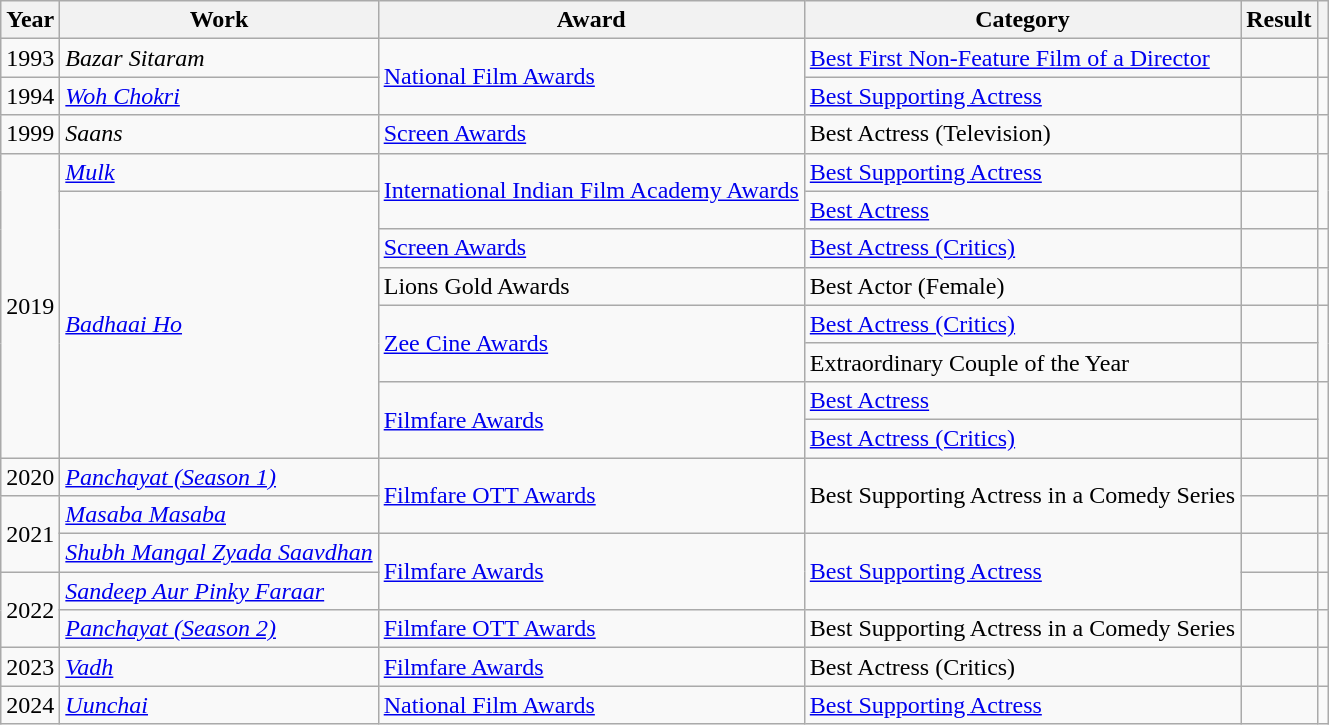<table class="wikitable sortable">
<tr>
<th>Year</th>
<th>Work</th>
<th>Award</th>
<th>Category</th>
<th>Result</th>
<th></th>
</tr>
<tr>
<td>1993</td>
<td><em>Bazar Sitaram</em></td>
<td rowspan=2><a href='#'>National Film Awards</a></td>
<td><a href='#'>Best First Non-Feature Film of a Director</a></td>
<td></td>
<td></td>
</tr>
<tr>
<td>1994</td>
<td><em><a href='#'>Woh Chokri</a></em></td>
<td><a href='#'>Best Supporting Actress</a></td>
<td></td>
<td></td>
</tr>
<tr>
<td>1999</td>
<td><em>Saans</em></td>
<td><a href='#'>Screen Awards</a></td>
<td>Best Actress (Television)</td>
<td></td>
<td></td>
</tr>
<tr>
<td rowspan="8">2019</td>
<td><em><a href='#'>Mulk</a></em></td>
<td rowspan="2"><a href='#'>International Indian Film Academy Awards</a></td>
<td><a href='#'>Best Supporting Actress</a></td>
<td></td>
<td rowspan="2"></td>
</tr>
<tr>
<td rowspan="7"><em><a href='#'>Badhaai Ho</a></em></td>
<td><a href='#'>Best Actress</a></td>
<td></td>
</tr>
<tr>
<td><a href='#'>Screen Awards</a></td>
<td><a href='#'>Best Actress (Critics)</a></td>
<td></td>
<td></td>
</tr>
<tr>
<td>Lions Gold Awards</td>
<td>Best Actor (Female)</td>
<td></td>
<td></td>
</tr>
<tr>
<td rowspan="2"><a href='#'>Zee Cine Awards</a></td>
<td><a href='#'>Best Actress (Critics)</a></td>
<td></td>
<td rowspan="2"></td>
</tr>
<tr>
<td>Extraordinary Couple of the Year </td>
<td></td>
</tr>
<tr>
<td rowspan="2"><a href='#'>Filmfare Awards</a></td>
<td><a href='#'>Best Actress</a></td>
<td></td>
<td rowspan="2"></td>
</tr>
<tr>
<td><a href='#'>Best Actress (Critics)</a></td>
<td></td>
</tr>
<tr>
<td>2020</td>
<td><em><a href='#'>Panchayat (Season 1)</a></em></td>
<td rowspan="2"><a href='#'>Filmfare OTT Awards</a></td>
<td rowspan="2">Best Supporting Actress in a Comedy Series</td>
<td></td>
<td></td>
</tr>
<tr>
<td rowspan="2">2021</td>
<td><em><a href='#'>Masaba Masaba</a></em></td>
<td></td>
<td></td>
</tr>
<tr>
<td><em><a href='#'>Shubh Mangal Zyada Saavdhan</a></em></td>
<td rowspan="2"><a href='#'>Filmfare Awards</a></td>
<td rowspan="2"><a href='#'>Best Supporting Actress</a></td>
<td></td>
<td></td>
</tr>
<tr>
<td rowspan="2">2022</td>
<td><em><a href='#'>Sandeep Aur Pinky Faraar</a></em></td>
<td></td>
<td></td>
</tr>
<tr>
<td><em><a href='#'>Panchayat (Season 2)</a></em></td>
<td><a href='#'>Filmfare OTT Awards</a></td>
<td>Best Supporting Actress in a Comedy Series</td>
<td></td>
<td></td>
</tr>
<tr>
<td>2023</td>
<td><em><a href='#'>Vadh</a></em></td>
<td><a href='#'>Filmfare Awards</a></td>
<td>Best Actress (Critics)</td>
<td></td>
<td></td>
</tr>
<tr>
<td>2024</td>
<td><em><a href='#'>Uunchai</a></em></td>
<td><a href='#'>National Film Awards</a></td>
<td><a href='#'>Best Supporting Actress</a></td>
<td></td>
<td></td>
</tr>
</table>
